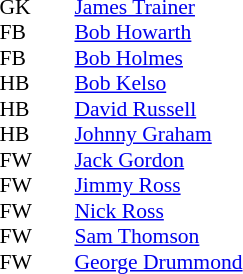<table style="font-size: 90%" cellspacing="0" cellpadding="0" align="center">
<tr>
<td colspan="4"></td>
</tr>
<tr>
<th width=25></th>
<th width=25></th>
</tr>
<tr>
<td>GK</td>
<td></td>
<td> <a href='#'>James Trainer</a></td>
</tr>
<tr>
<td>FB</td>
<td></td>
<td> <a href='#'>Bob Howarth</a></td>
</tr>
<tr>
<td>FB</td>
<td></td>
<td> <a href='#'>Bob Holmes</a></td>
</tr>
<tr>
<td>HB</td>
<td></td>
<td> <a href='#'>Bob Kelso</a></td>
</tr>
<tr>
<td>HB</td>
<td></td>
<td> <a href='#'>David Russell</a></td>
</tr>
<tr>
<td>HB</td>
<td></td>
<td> <a href='#'>Johnny Graham</a></td>
</tr>
<tr>
<td>FW</td>
<td></td>
<td> <a href='#'>Jack Gordon</a></td>
</tr>
<tr>
<td>FW</td>
<td></td>
<td> <a href='#'>Jimmy Ross</a></td>
</tr>
<tr>
<td>FW</td>
<td></td>
<td> <a href='#'>Nick Ross</a></td>
</tr>
<tr>
<td>FW</td>
<td></td>
<td> <a href='#'>Sam Thomson</a></td>
</tr>
<tr>
<td>FW</td>
<td></td>
<td> <a href='#'>George Drummond</a></td>
</tr>
<tr>
</tr>
</table>
